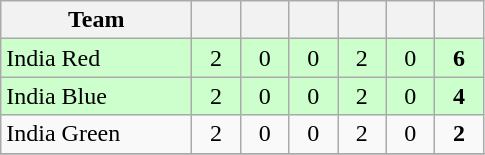<table class="wikitable" style="text-align:center">
<tr>
<th style="width:120px">Team</th>
<th style="width:25px"></th>
<th style="width:25px"></th>
<th style="width:25px"></th>
<th style="width:25px"></th>
<th style="width:25px"></th>
<th style="width:25px"></th>
</tr>
<tr style="background:#cfc;">
<td style="text-align:left">India Red</td>
<td>2</td>
<td>0</td>
<td>0</td>
<td>2</td>
<td>0</td>
<td><strong>6</strong></td>
</tr>
<tr style="background:#cfc;">
<td style="text-align:left">India Blue</td>
<td>2</td>
<td>0</td>
<td>0</td>
<td>2</td>
<td>0</td>
<td><strong>4</strong></td>
</tr>
<tr>
<td style="text-align:left">India Green</td>
<td>2</td>
<td>0</td>
<td>0</td>
<td>2</td>
<td>0</td>
<td><strong>2</strong></td>
</tr>
<tr>
</tr>
</table>
